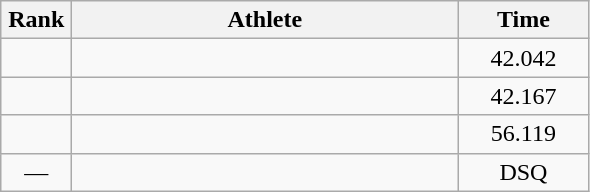<table class=wikitable style="text-align:center">
<tr>
<th width=40>Rank</th>
<th width=250>Athlete</th>
<th width=80>Time</th>
</tr>
<tr>
<td></td>
<td align=left></td>
<td>42.042</td>
</tr>
<tr>
<td></td>
<td align=left></td>
<td>42.167</td>
</tr>
<tr>
<td></td>
<td align=left></td>
<td>56.119</td>
</tr>
<tr>
<td>—</td>
<td align=left></td>
<td>DSQ</td>
</tr>
</table>
